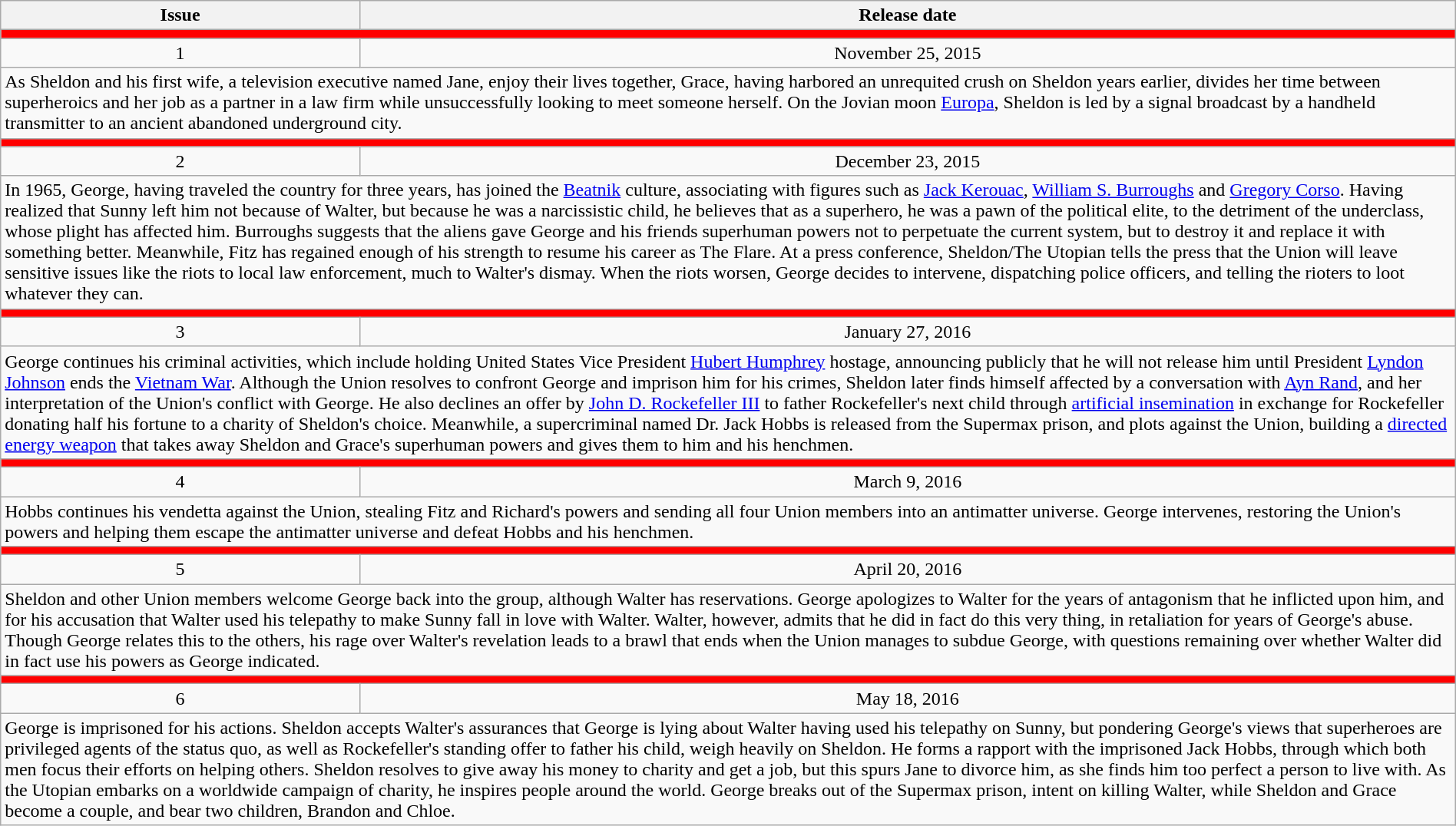<table class="wikitable" style="width:100%;">
<tr>
<th>Issue</th>
<th>Release date</th>
</tr>
<tr>
<td colspan="6" style="background:red"></td>
</tr>
<tr style="text-align:center;">
<td>1</td>
<td style="text-align:center;">November 25, 2015</td>
</tr>
<tr>
<td colspan="6">As Sheldon and his first wife, a television executive named Jane, enjoy their lives together, Grace, having harbored an unrequited crush on Sheldon years earlier, divides her time between superheroics and her job as a partner in a law firm while unsuccessfully looking to meet someone herself. On the Jovian moon <a href='#'>Europa</a>, Sheldon is led by a signal broadcast by a handheld transmitter to an ancient abandoned underground city.</td>
</tr>
<tr>
<td colspan="6" style="background:red"></td>
</tr>
<tr style="text-align:center;">
<td>2</td>
<td style="text-align:center;">December 23, 2015</td>
</tr>
<tr>
<td colspan="6">In 1965, George, having traveled the country for three years, has joined the <a href='#'>Beatnik</a> culture, associating with figures such as <a href='#'>Jack Kerouac</a>, <a href='#'>William S. Burroughs</a> and <a href='#'>Gregory Corso</a>. Having realized that Sunny left him not because of Walter, but because he was a narcissistic child, he believes that as a superhero, he was a pawn of the political elite, to the detriment of the underclass, whose plight has affected him. Burroughs suggests that the aliens gave George and his friends superhuman powers not to perpetuate the current system, but to destroy it and replace it with something better. Meanwhile, Fitz has regained enough of his strength to resume his career as The Flare. At a press conference, Sheldon/The Utopian tells the press that the Union will leave sensitive issues like the riots to local law enforcement, much to Walter's dismay. When the riots worsen, George decides to intervene, dispatching police officers, and telling the rioters to loot whatever they can.</td>
</tr>
<tr>
<td colspan="6" style="background:red"></td>
</tr>
<tr style="text-align:center;">
<td>3</td>
<td style="text-align:center;">January 27, 2016</td>
</tr>
<tr>
<td colspan="6">George continues his criminal activities, which include holding United States Vice President <a href='#'>Hubert Humphrey</a> hostage, announcing publicly that he will not release him until President <a href='#'>Lyndon Johnson</a> ends the <a href='#'>Vietnam War</a>. Although the Union resolves to confront George and imprison him for his crimes, Sheldon later finds himself affected by a conversation with <a href='#'>Ayn Rand</a>, and her interpretation of the Union's conflict with George. He also declines an offer by <a href='#'>John D. Rockefeller III</a> to father Rockefeller's next child through <a href='#'>artificial insemination</a> in exchange for Rockefeller donating half his fortune to a charity of Sheldon's choice. Meanwhile, a supercriminal named Dr. Jack Hobbs is released from the Supermax prison, and plots against the Union, building a <a href='#'>directed energy weapon</a> that takes away Sheldon and Grace's superhuman powers and gives them to him and his henchmen.</td>
</tr>
<tr>
<td colspan="6" style="background:red"></td>
</tr>
<tr style="text-align:center;">
<td>4</td>
<td style="text-align:center;">March 9, 2016</td>
</tr>
<tr>
<td colspan="6">Hobbs continues his vendetta against the Union, stealing Fitz and Richard's powers and sending all four Union members into an antimatter universe. George intervenes, restoring the Union's powers and helping them escape the antimatter universe and defeat Hobbs and his henchmen.</td>
</tr>
<tr>
<td colspan="6" style="background:red"></td>
</tr>
<tr style="text-align:center;">
<td>5</td>
<td style="text-align:center;">April 20, 2016</td>
</tr>
<tr>
<td colspan="6">Sheldon and other Union members welcome George back into the group, although Walter has reservations. George apologizes to Walter for the years of antagonism that he inflicted upon him, and for his accusation that Walter used his telepathy to make Sunny fall in love with Walter. Walter, however, admits that he did in fact do this very thing, in retaliation for years of George's abuse. Though George relates this to the others, his rage over Walter's revelation leads to a brawl that ends when the Union manages to subdue George, with questions remaining over whether Walter did in fact use his powers as George indicated.</td>
</tr>
<tr>
<td colspan="6" style="background:red"></td>
</tr>
<tr style="text-align:center;">
<td>6</td>
<td style="text-align:center;">May 18, 2016</td>
</tr>
<tr>
<td colspan="6">George is imprisoned for his actions. Sheldon accepts Walter's assurances that George is lying about Walter having used his telepathy on Sunny, but pondering George's views that superheroes are privileged agents of the status quo, as well as Rockefeller's standing offer to father his child, weigh heavily on Sheldon. He forms a rapport with the imprisoned Jack Hobbs, through which both men focus their efforts on helping others. Sheldon resolves to give away his money to charity and get a job, but this spurs Jane to divorce him, as she finds him too perfect a person to live with. As the Utopian embarks on a worldwide campaign of charity, he inspires people around the world. George breaks out of the Supermax prison, intent on killing Walter, while Sheldon and Grace become a couple, and bear two children, Brandon and Chloe.</td>
</tr>
</table>
